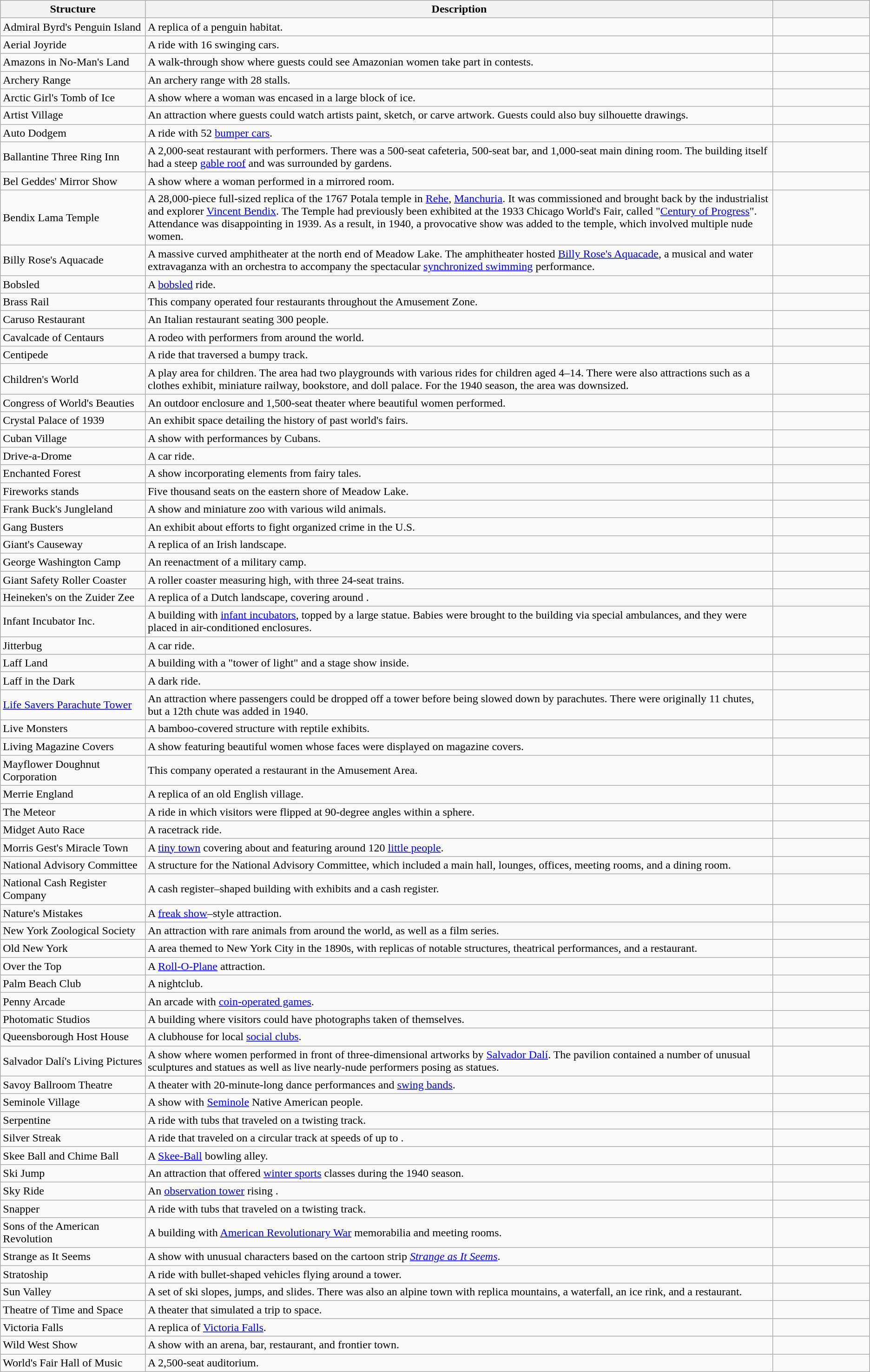<table class="wikitable collapsible">
<tr>
<th width="15%" scope="col">Structure</th>
<th width="65%" scope="col">Description</th>
<th width="10%" scope="col"></th>
</tr>
<tr>
<td>Admiral Byrd's Penguin Island</td>
<td>A replica of a penguin habitat.</td>
<td></td>
</tr>
<tr>
<td>Aerial Joyride</td>
<td>A ride with 16 swinging cars.</td>
<td></td>
</tr>
<tr>
<td>Amazons in No-Man's Land</td>
<td>A walk-through show where guests could see Amazonian women take part in contests.</td>
<td></td>
</tr>
<tr>
<td>Archery Range</td>
<td>An archery range with 28 stalls.</td>
<td></td>
</tr>
<tr>
<td>Arctic Girl's Tomb of Ice</td>
<td>A show where a woman was encased in a large block of ice.</td>
<td></td>
</tr>
<tr>
<td>Artist Village</td>
<td>An attraction where guests could watch artists paint, sketch, or carve artwork. Guests could also buy silhouette drawings.</td>
<td></td>
</tr>
<tr>
<td>Auto Dodgem</td>
<td>A ride with 52 <a href='#'>bumper cars</a>.</td>
<td></td>
</tr>
<tr>
<td>Ballantine Three Ring Inn</td>
<td>A 2,000-seat restaurant with performers. There was a 500-seat cafeteria, 500-seat bar, and 1,000-seat main dining room. The building itself had a steep <a href='#'>gable roof</a> and was surrounded by gardens.</td>
<td></td>
</tr>
<tr>
<td>Bel Geddes' Mirror Show</td>
<td>A show where a woman performed in a mirrored room.</td>
<td></td>
</tr>
<tr>
<td>Bendix Lama Temple</td>
<td>A 28,000-piece full-sized replica of the 1767 Potala temple in <a href='#'>Rehe</a>, <a href='#'>Manchuria</a>. It was commissioned and brought back by the industrialist and explorer <a href='#'>Vincent Bendix</a>. The Temple had previously been exhibited at the 1933 Chicago World's Fair, called "<a href='#'>Century of Progress</a>". Attendance was disappointing in 1939. As a result, in 1940, a provocative show was added to the temple, which involved multiple nude women.</td>
<td></td>
</tr>
<tr>
<td>Billy Rose's Aquacade</td>
<td>A massive curved amphitheater at the north end of Meadow Lake. The amphitheater hosted <a href='#'>Billy Rose's Aquacade</a>, a musical and water extravaganza with an orchestra to accompany the spectacular <a href='#'>synchronized swimming</a> performance.</td>
<td></td>
</tr>
<tr>
<td>Bobsled</td>
<td>A <a href='#'>bobsled</a> ride.</td>
<td></td>
</tr>
<tr>
<td>Brass Rail</td>
<td>This company operated four restaurants throughout the Amusement Zone.</td>
<td></td>
</tr>
<tr>
<td>Caruso Restaurant</td>
<td>An Italian restaurant seating 300 people.</td>
<td></td>
</tr>
<tr>
<td>Cavalcade of Centaurs</td>
<td>A rodeo with performers from around the world.</td>
<td></td>
</tr>
<tr>
<td>Centipede</td>
<td>A ride that traversed a bumpy track.</td>
<td></td>
</tr>
<tr>
<td>Children's World</td>
<td>A  play area for children. The area had two playgrounds with various rides for children aged 4–14. There were also attractions such as a clothes exhibit, miniature railway, bookstore, and doll palace. For the 1940 season, the area was downsized.</td>
<td></td>
</tr>
<tr>
<td>Congress of World's Beauties</td>
<td>An outdoor enclosure and 1,500-seat theater where beautiful women performed.</td>
<td></td>
</tr>
<tr>
<td>Crystal Palace of 1939</td>
<td>An exhibit space detailing the history of past world's fairs.</td>
<td></td>
</tr>
<tr>
<td>Cuban Village</td>
<td>A show with performances by Cubans.</td>
<td></td>
</tr>
<tr>
<td>Drive-a-Drome</td>
<td>A car ride.</td>
<td></td>
</tr>
<tr>
<td>Enchanted Forest</td>
<td>A show incorporating elements from fairy tales.</td>
<td></td>
</tr>
<tr>
<td>Fireworks stands</td>
<td>Five thousand seats on the eastern shore of Meadow Lake.</td>
<td></td>
</tr>
<tr>
<td>Frank Buck's Jungleland</td>
<td>A show and miniature zoo with various wild animals.</td>
<td></td>
</tr>
<tr>
<td>Gang Busters</td>
<td>An exhibit about efforts to fight organized crime in the U.S.</td>
<td></td>
</tr>
<tr>
<td>Giant's Causeway</td>
<td>A replica of an Irish landscape.</td>
<td></td>
</tr>
<tr>
<td>George Washington Camp</td>
<td>An  reenactment of a military camp.</td>
<td></td>
</tr>
<tr>
<td>Giant Safety Roller Coaster</td>
<td>A  roller coaster measuring  high, with three 24-seat trains.</td>
<td></td>
</tr>
<tr>
<td>Heineken's on the Zuider Zee</td>
<td>A replica of a Dutch landscape, covering around .</td>
<td></td>
</tr>
<tr>
<td>Infant Incubator Inc.</td>
<td>A building with <a href='#'>infant incubators</a>, topped by a large statue. Babies were brought to the building via special ambulances, and they were placed in air-conditioned enclosures.</td>
<td></td>
</tr>
<tr>
<td>Jitterbug</td>
<td>A car ride.</td>
<td></td>
</tr>
<tr>
<td>Laff Land</td>
<td>A building with a "tower of light" and a stage show inside.</td>
<td></td>
</tr>
<tr>
<td>Laff in the Dark</td>
<td>A dark ride.</td>
<td></td>
</tr>
<tr>
<td><a href='#'>Life Savers Parachute Tower</a></td>
<td>An attraction where passengers could be dropped off a  tower before being slowed down by parachutes. There were originally 11 chutes, but a 12th chute was added in 1940.</td>
<td></td>
</tr>
<tr>
<td>Live Monsters</td>
<td>A bamboo-covered structure with reptile exhibits.</td>
<td></td>
</tr>
<tr>
<td>Living Magazine Covers</td>
<td>A show featuring beautiful women whose faces were displayed on magazine covers.</td>
<td></td>
</tr>
<tr>
<td>Mayflower Doughnut Corporation</td>
<td>This company operated a restaurant in the Amusement Area.</td>
<td></td>
</tr>
<tr>
<td>Merrie England</td>
<td>A replica of an old English village.</td>
<td></td>
</tr>
<tr>
<td>The Meteor</td>
<td>A ride in which visitors were flipped at 90-degree angles within a sphere.</td>
<td></td>
</tr>
<tr>
<td>Midget Auto Race</td>
<td>A racetrack ride.</td>
<td></td>
</tr>
<tr>
<td>Morris Gest's Miracle Town</td>
<td>A <a href='#'>tiny town</a> covering about  and featuring around 120 <a href='#'>little people</a>.</td>
<td></td>
</tr>
<tr>
<td>National Advisory Committee</td>
<td>A structure for the National Advisory Committee, which included a main hall, lounges, offices, meeting rooms, and a dining room.</td>
<td></td>
</tr>
<tr>
<td>National Cash Register Company</td>
<td>A  cash register–shaped building with exhibits and a cash register.</td>
<td></td>
</tr>
<tr>
<td>Nature's Mistakes</td>
<td>A <a href='#'>freak show</a>–style attraction.</td>
<td></td>
</tr>
<tr>
<td>New York Zoological Society</td>
<td>An attraction with rare animals from around the world, as well as a film series.</td>
<td></td>
</tr>
<tr>
<td>Old New York</td>
<td>A  area themed to New York City in the 1890s, with replicas of notable structures, theatrical performances, and a restaurant.</td>
<td></td>
</tr>
<tr>
<td>Over the Top</td>
<td>A <a href='#'>Roll-O-Plane</a> attraction.</td>
<td></td>
</tr>
<tr>
<td>Palm Beach Club</td>
<td>A nightclub.</td>
<td></td>
</tr>
<tr>
<td>Penny Arcade</td>
<td>An arcade with <a href='#'>coin-operated games</a>.</td>
<td></td>
</tr>
<tr>
<td>Photomatic Studios</td>
<td>A building where visitors could have photographs taken of themselves.</td>
<td></td>
</tr>
<tr>
<td>Queensborough Host House</td>
<td>A clubhouse for local <a href='#'>social clubs</a>.</td>
<td></td>
</tr>
<tr>
<td>Salvador Dalí's Living Pictures</td>
<td>A show where women performed in front of three-dimensional artworks by <a href='#'>Salvador Dalí</a>. The pavilion contained a number of unusual sculptures and statues as well as live nearly-nude performers posing as statues.</td>
<td></td>
</tr>
<tr>
<td>Savoy Ballroom Theatre</td>
<td>A theater with 20-minute-long dance performances and <a href='#'>swing bands</a>.</td>
<td></td>
</tr>
<tr>
<td>Seminole Village</td>
<td>A show with <a href='#'>Seminole</a> Native American people.</td>
<td></td>
</tr>
<tr>
<td>Serpentine</td>
<td>A ride with tubs that traveled on a twisting track.</td>
<td></td>
</tr>
<tr>
<td>Silver Streak</td>
<td>A ride that traveled on a circular track at speeds of up to .</td>
<td></td>
</tr>
<tr>
<td>Skee Ball and Chime Ball</td>
<td>A <a href='#'>Skee-Ball</a> bowling alley.</td>
<td></td>
</tr>
<tr>
<td>Ski Jump</td>
<td>An attraction that offered <a href='#'>winter sports</a> classes during the 1940 season.</td>
<td></td>
</tr>
<tr>
<td>Sky Ride</td>
<td>An <a href='#'>observation tower</a> rising .</td>
<td></td>
</tr>
<tr>
<td>Snapper</td>
<td>A ride with tubs that traveled on a twisting track.</td>
<td></td>
</tr>
<tr>
<td>Sons of the American Revolution</td>
<td>A building with <a href='#'>American Revolutionary War</a> memorabilia and meeting rooms.</td>
<td></td>
</tr>
<tr>
<td>Strange as It Seems</td>
<td>A show with unusual characters based on the cartoon strip <em><a href='#'>Strange as It Seems</a></em>.</td>
<td></td>
</tr>
<tr>
<td>Stratoship</td>
<td>A ride with bullet-shaped vehicles flying around a tower.</td>
<td></td>
</tr>
<tr>
<td>Sun Valley</td>
<td>A set of ski slopes, jumps, and slides. There was also an alpine town with replica mountains, a waterfall, an ice rink, and a restaurant.</td>
<td></td>
</tr>
<tr>
<td>Theatre of Time and Space</td>
<td>A theater that simulated a trip to space.</td>
<td></td>
</tr>
<tr>
<td>Victoria Falls</td>
<td>A replica of <a href='#'>Victoria Falls</a>.</td>
<td></td>
</tr>
<tr>
<td>Wild West Show</td>
<td>A show with an arena, bar, restaurant, and frontier town.</td>
<td></td>
</tr>
<tr>
<td>World's Fair Hall of Music</td>
<td>A 2,500-seat auditorium.</td>
<td></td>
</tr>
</table>
